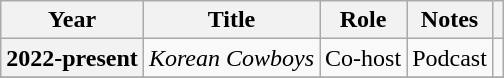<table class="wikitable plainrowheaders">
<tr>
<th scope="col">Year</th>
<th scope="col">Title</th>
<th scope="col">Role</th>
<th scope="col">Notes</th>
<th scope="col" class="unsortable"></th>
</tr>
<tr>
<th scope="row">2022-present</th>
<td><em>Korean Cowboys</em></td>
<td>Co-host</td>
<td>Podcast</td>
<td></td>
</tr>
<tr>
</tr>
</table>
